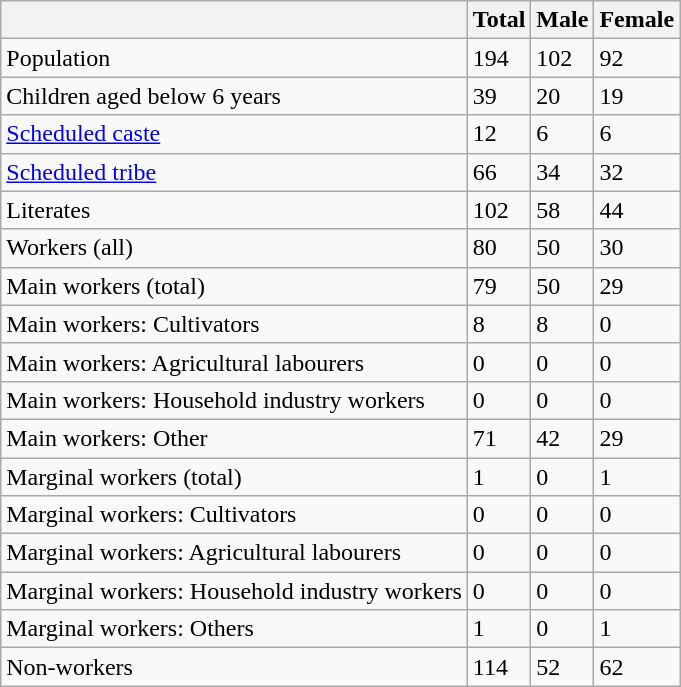<table class="wikitable sortable">
<tr>
<th></th>
<th>Total</th>
<th>Male</th>
<th>Female</th>
</tr>
<tr>
<td>Population</td>
<td>194</td>
<td>102</td>
<td>92</td>
</tr>
<tr>
<td>Children aged below 6 years</td>
<td>39</td>
<td>20</td>
<td>19</td>
</tr>
<tr>
<td><a href='#'>Scheduled caste</a></td>
<td>12</td>
<td>6</td>
<td>6</td>
</tr>
<tr>
<td><a href='#'>Scheduled tribe</a></td>
<td>66</td>
<td>34</td>
<td>32</td>
</tr>
<tr>
<td>Literates</td>
<td>102</td>
<td>58</td>
<td>44</td>
</tr>
<tr>
<td>Workers (all)</td>
<td>80</td>
<td>50</td>
<td>30</td>
</tr>
<tr>
<td>Main workers (total)</td>
<td>79</td>
<td>50</td>
<td>29</td>
</tr>
<tr>
<td>Main workers: Cultivators</td>
<td>8</td>
<td>8</td>
<td>0</td>
</tr>
<tr>
<td>Main workers: Agricultural labourers</td>
<td>0</td>
<td>0</td>
<td>0</td>
</tr>
<tr>
<td>Main workers: Household industry workers</td>
<td>0</td>
<td>0</td>
<td>0</td>
</tr>
<tr>
<td>Main workers: Other</td>
<td>71</td>
<td>42</td>
<td>29</td>
</tr>
<tr>
<td>Marginal workers (total)</td>
<td>1</td>
<td>0</td>
<td>1</td>
</tr>
<tr>
<td>Marginal workers: Cultivators</td>
<td>0</td>
<td>0</td>
<td>0</td>
</tr>
<tr>
<td>Marginal workers: Agricultural labourers</td>
<td>0</td>
<td>0</td>
<td>0</td>
</tr>
<tr>
<td>Marginal workers: Household industry workers</td>
<td>0</td>
<td>0</td>
<td>0</td>
</tr>
<tr>
<td>Marginal workers: Others</td>
<td>1</td>
<td>0</td>
<td>1</td>
</tr>
<tr>
<td>Non-workers</td>
<td>114</td>
<td>52</td>
<td>62</td>
</tr>
</table>
